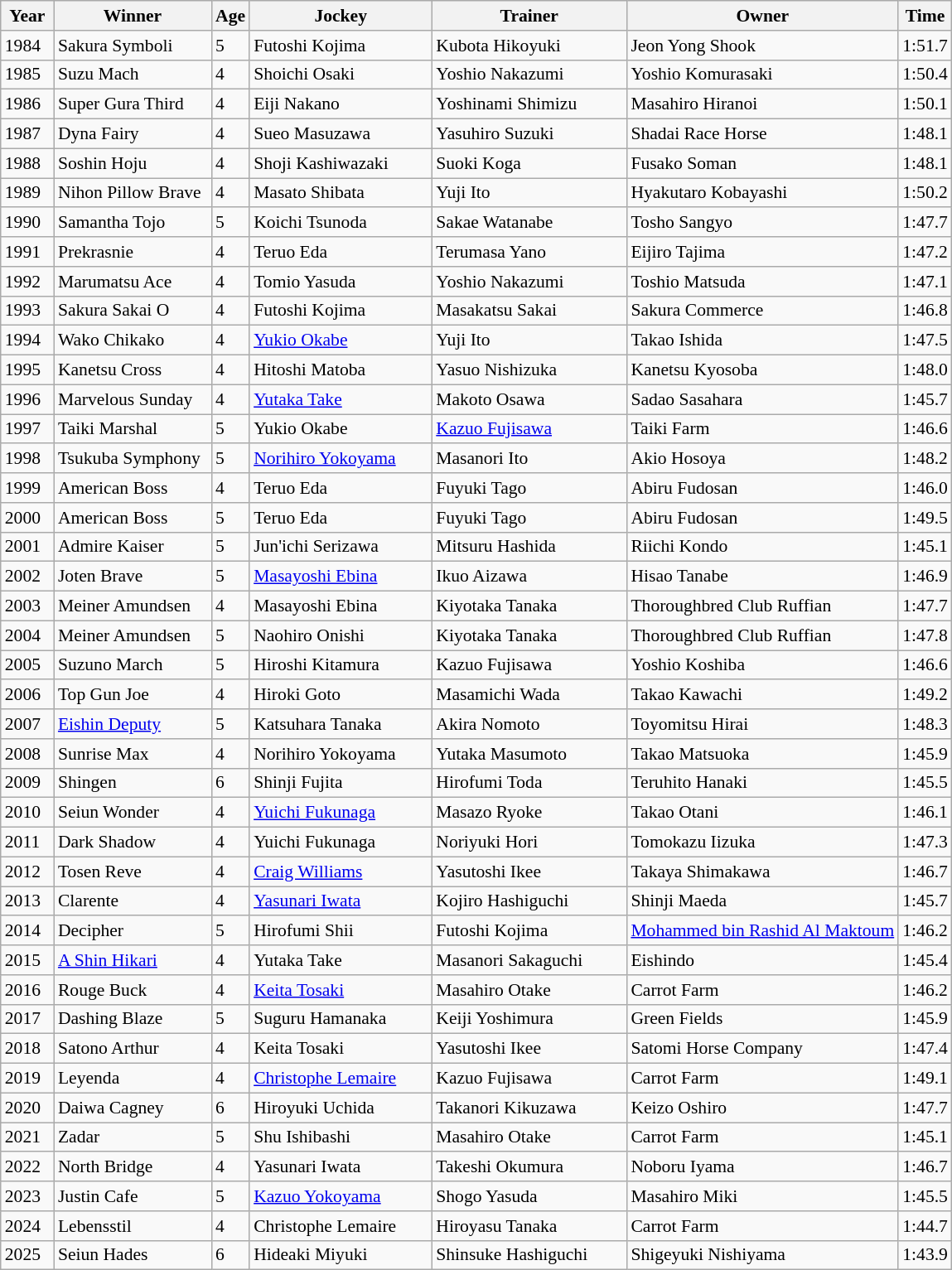<table class="wikitable sortable" style="font-size:90%">
<tr>
<th width="36px">Year<br></th>
<th width="120px">Winner<br></th>
<th>Age<br></th>
<th width="140px">Jockey<br></th>
<th width="150px">Trainer<br></th>
<th>Owner</th>
<th>Time<br></th>
</tr>
<tr>
<td>1984</td>
<td>Sakura Symboli</td>
<td>5</td>
<td>Futoshi Kojima</td>
<td>Kubota Hikoyuki</td>
<td>Jeon Yong Shook</td>
<td>1:51.7</td>
</tr>
<tr>
<td>1985</td>
<td>Suzu Mach</td>
<td>4</td>
<td>Shoichi Osaki</td>
<td>Yoshio Nakazumi</td>
<td>Yoshio Komurasaki</td>
<td>1:50.4</td>
</tr>
<tr>
<td>1986</td>
<td>Super Gura Third</td>
<td>4</td>
<td>Eiji Nakano</td>
<td>Yoshinami Shimizu</td>
<td>Masahiro Hiranoi</td>
<td>1:50.1</td>
</tr>
<tr>
<td>1987</td>
<td>Dyna Fairy</td>
<td>4</td>
<td>Sueo Masuzawa</td>
<td>Yasuhiro Suzuki</td>
<td>Shadai Race Horse</td>
<td>1:48.1</td>
</tr>
<tr>
<td>1988</td>
<td>Soshin Hoju</td>
<td>4</td>
<td>Shoji Kashiwazaki</td>
<td>Suoki Koga</td>
<td>Fusako Soman</td>
<td>1:48.1</td>
</tr>
<tr>
<td>1989</td>
<td>Nihon Pillow Brave</td>
<td>4</td>
<td>Masato Shibata</td>
<td>Yuji Ito</td>
<td>Hyakutaro Kobayashi</td>
<td>1:50.2</td>
</tr>
<tr>
<td>1990</td>
<td>Samantha Tojo</td>
<td>5</td>
<td>Koichi Tsunoda</td>
<td>Sakae Watanabe</td>
<td>Tosho Sangyo</td>
<td>1:47.7</td>
</tr>
<tr>
<td>1991</td>
<td>Prekrasnie</td>
<td>4</td>
<td>Teruo Eda</td>
<td>Terumasa Yano</td>
<td>Eijiro Tajima</td>
<td>1:47.2</td>
</tr>
<tr>
<td>1992</td>
<td>Marumatsu Ace</td>
<td>4</td>
<td>Tomio Yasuda</td>
<td>Yoshio Nakazumi</td>
<td>Toshio Matsuda</td>
<td>1:47.1</td>
</tr>
<tr>
<td>1993</td>
<td>Sakura Sakai O</td>
<td>4</td>
<td>Futoshi Kojima</td>
<td>Masakatsu Sakai</td>
<td>Sakura Commerce</td>
<td>1:46.8</td>
</tr>
<tr>
<td>1994</td>
<td>Wako Chikako</td>
<td>4</td>
<td><a href='#'>Yukio Okabe</a></td>
<td>Yuji Ito</td>
<td>Takao Ishida</td>
<td>1:47.5</td>
</tr>
<tr>
<td>1995</td>
<td>Kanetsu Cross</td>
<td>4</td>
<td>Hitoshi Matoba</td>
<td>Yasuo Nishizuka</td>
<td>Kanetsu Kyosoba</td>
<td>1:48.0</td>
</tr>
<tr>
<td>1996</td>
<td>Marvelous Sunday</td>
<td>4</td>
<td><a href='#'>Yutaka Take</a></td>
<td>Makoto Osawa</td>
<td>Sadao Sasahara</td>
<td>1:45.7</td>
</tr>
<tr>
<td>1997</td>
<td>Taiki Marshal</td>
<td>5</td>
<td>Yukio Okabe</td>
<td><a href='#'>Kazuo Fujisawa</a></td>
<td>Taiki Farm</td>
<td>1:46.6</td>
</tr>
<tr>
<td>1998</td>
<td>Tsukuba Symphony</td>
<td>5</td>
<td><a href='#'>Norihiro Yokoyama</a></td>
<td>Masanori Ito</td>
<td>Akio Hosoya</td>
<td>1:48.2</td>
</tr>
<tr>
<td>1999</td>
<td>American Boss</td>
<td>4</td>
<td>Teruo Eda</td>
<td>Fuyuki Tago</td>
<td>Abiru Fudosan</td>
<td>1:46.0</td>
</tr>
<tr>
<td>2000</td>
<td>American Boss</td>
<td>5</td>
<td>Teruo Eda</td>
<td>Fuyuki Tago</td>
<td>Abiru Fudosan</td>
<td>1:49.5</td>
</tr>
<tr>
<td>2001</td>
<td>Admire Kaiser</td>
<td>5</td>
<td>Jun'ichi Serizawa</td>
<td>Mitsuru Hashida</td>
<td>Riichi Kondo</td>
<td>1:45.1</td>
</tr>
<tr>
<td>2002</td>
<td>Joten Brave</td>
<td>5</td>
<td><a href='#'>Masayoshi Ebina</a></td>
<td>Ikuo Aizawa</td>
<td>Hisao Tanabe</td>
<td>1:46.9</td>
</tr>
<tr>
<td>2003</td>
<td>Meiner Amundsen</td>
<td>4</td>
<td>Masayoshi Ebina</td>
<td>Kiyotaka Tanaka</td>
<td>Thoroughbred Club Ruffian</td>
<td>1:47.7</td>
</tr>
<tr>
<td>2004</td>
<td>Meiner Amundsen</td>
<td>5</td>
<td>Naohiro Onishi</td>
<td>Kiyotaka Tanaka</td>
<td>Thoroughbred Club Ruffian</td>
<td>1:47.8</td>
</tr>
<tr>
<td>2005</td>
<td>Suzuno March</td>
<td>5</td>
<td>Hiroshi Kitamura</td>
<td>Kazuo Fujisawa</td>
<td>Yoshio Koshiba</td>
<td>1:46.6</td>
</tr>
<tr>
<td>2006</td>
<td>Top Gun Joe</td>
<td>4</td>
<td>Hiroki Goto</td>
<td>Masamichi Wada</td>
<td>Takao Kawachi</td>
<td>1:49.2</td>
</tr>
<tr>
<td>2007</td>
<td><a href='#'>Eishin Deputy</a></td>
<td>5</td>
<td>Katsuhara Tanaka</td>
<td>Akira Nomoto</td>
<td>Toyomitsu Hirai</td>
<td>1:48.3</td>
</tr>
<tr>
<td>2008</td>
<td>Sunrise Max</td>
<td>4</td>
<td>Norihiro Yokoyama</td>
<td>Yutaka Masumoto</td>
<td>Takao Matsuoka</td>
<td>1:45.9</td>
</tr>
<tr>
<td>2009</td>
<td>Shingen</td>
<td>6</td>
<td>Shinji Fujita</td>
<td>Hirofumi Toda</td>
<td>Teruhito Hanaki</td>
<td>1:45.5</td>
</tr>
<tr>
<td>2010</td>
<td>Seiun Wonder</td>
<td>4</td>
<td><a href='#'>Yuichi Fukunaga</a></td>
<td>Masazo Ryoke</td>
<td>Takao Otani</td>
<td>1:46.1</td>
</tr>
<tr>
<td>2011</td>
<td>Dark Shadow</td>
<td>4</td>
<td>Yuichi Fukunaga</td>
<td>Noriyuki Hori</td>
<td>Tomokazu Iizuka</td>
<td>1:47.3</td>
</tr>
<tr>
<td>2012</td>
<td>Tosen Reve</td>
<td>4</td>
<td><a href='#'>Craig Williams</a></td>
<td>Yasutoshi Ikee</td>
<td>Takaya Shimakawa</td>
<td>1:46.7</td>
</tr>
<tr>
<td>2013</td>
<td>Clarente</td>
<td>4</td>
<td><a href='#'>Yasunari Iwata</a></td>
<td>Kojiro Hashiguchi</td>
<td>Shinji Maeda</td>
<td>1:45.7</td>
</tr>
<tr>
<td>2014</td>
<td>Decipher</td>
<td>5</td>
<td>Hirofumi Shii</td>
<td>Futoshi Kojima</td>
<td><a href='#'>Mohammed bin Rashid Al Maktoum</a></td>
<td>1:46.2</td>
</tr>
<tr>
<td>2015</td>
<td><a href='#'>A Shin Hikari</a></td>
<td>4</td>
<td>Yutaka Take</td>
<td>Masanori Sakaguchi</td>
<td>Eishindo</td>
<td>1:45.4</td>
</tr>
<tr>
<td>2016</td>
<td>Rouge Buck</td>
<td>4</td>
<td><a href='#'>Keita Tosaki</a></td>
<td>Masahiro Otake</td>
<td>Carrot Farm</td>
<td>1:46.2</td>
</tr>
<tr>
<td>2017</td>
<td>Dashing Blaze</td>
<td>5</td>
<td>Suguru Hamanaka</td>
<td>Keiji Yoshimura</td>
<td>Green Fields</td>
<td>1:45.9</td>
</tr>
<tr>
<td>2018</td>
<td>Satono Arthur</td>
<td>4</td>
<td>Keita Tosaki</td>
<td>Yasutoshi Ikee</td>
<td>Satomi Horse Company</td>
<td>1:47.4</td>
</tr>
<tr>
<td>2019</td>
<td>Leyenda</td>
<td>4</td>
<td><a href='#'>Christophe Lemaire</a></td>
<td>Kazuo Fujisawa</td>
<td>Carrot Farm</td>
<td>1:49.1</td>
</tr>
<tr>
<td>2020</td>
<td>Daiwa Cagney</td>
<td>6</td>
<td>Hiroyuki Uchida</td>
<td>Takanori Kikuzawa</td>
<td>Keizo Oshiro</td>
<td>1:47.7</td>
</tr>
<tr>
<td>2021</td>
<td>Zadar</td>
<td>5</td>
<td>Shu Ishibashi</td>
<td>Masahiro Otake</td>
<td>Carrot Farm</td>
<td>1:45.1</td>
</tr>
<tr>
<td>2022</td>
<td>North Bridge</td>
<td>4</td>
<td>Yasunari Iwata</td>
<td>Takeshi Okumura</td>
<td>Noboru Iyama</td>
<td>1:46.7</td>
</tr>
<tr>
<td>2023</td>
<td>Justin Cafe</td>
<td>5</td>
<td><a href='#'>Kazuo Yokoyama</a></td>
<td>Shogo Yasuda</td>
<td>Masahiro Miki</td>
<td>1:45.5</td>
</tr>
<tr>
<td>2024</td>
<td>Lebensstil</td>
<td>4</td>
<td>Christophe Lemaire</td>
<td>Hiroyasu Tanaka</td>
<td>Carrot Farm</td>
<td>1:44.7</td>
</tr>
<tr>
<td>2025</td>
<td>Seiun Hades</td>
<td>6</td>
<td>Hideaki Miyuki</td>
<td>Shinsuke Hashiguchi</td>
<td>Shigeyuki Nishiyama</td>
<td>1:43.9</td>
</tr>
</table>
